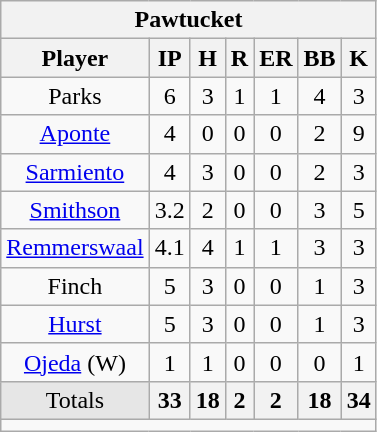<table class="wikitable" style="float:left;">
<tr>
<th colspan=7>Pawtucket</th>
</tr>
<tr style="text-align:center;">
<th>Player</th>
<th>IP</th>
<th>H</th>
<th>R</th>
<th>ER</th>
<th>BB</th>
<th>K</th>
</tr>
<tr style="text-align:center;">
<td align=center>Parks</td>
<td>6</td>
<td>3</td>
<td>1</td>
<td>1</td>
<td>4</td>
<td>3</td>
</tr>
<tr style="text-align:center;">
<td align=center><a href='#'>Aponte</a></td>
<td>4</td>
<td>0</td>
<td>0</td>
<td>0</td>
<td>2</td>
<td>9</td>
</tr>
<tr style="text-align:center;">
<td align=center><a href='#'>Sarmiento</a></td>
<td>4</td>
<td>3</td>
<td>0</td>
<td>0</td>
<td>2</td>
<td>3</td>
</tr>
<tr style="text-align:center;">
<td align=center><a href='#'>Smithson</a></td>
<td>3.2</td>
<td>2</td>
<td>0</td>
<td>0</td>
<td>3</td>
<td>5</td>
</tr>
<tr style="text-align:center;">
<td align=center><a href='#'>Remmerswaal</a></td>
<td>4.1</td>
<td>4</td>
<td>1</td>
<td>1</td>
<td>3</td>
<td>3</td>
</tr>
<tr style="text-align:center;">
<td align=center>Finch</td>
<td>5</td>
<td>3</td>
<td>0</td>
<td>0</td>
<td>1</td>
<td>3</td>
</tr>
<tr style="text-align:center;">
<td align=center><a href='#'>Hurst</a></td>
<td>5</td>
<td>3</td>
<td>0</td>
<td>0</td>
<td>1</td>
<td>3</td>
</tr>
<tr style="text-align:center;">
<td align=center><a href='#'>Ojeda</a> (W)</td>
<td>1</td>
<td>1</td>
<td>0</td>
<td>0</td>
<td>0</td>
<td>1</td>
</tr>
<tr style="text-align:center;background-color:#e6e6e6;">
<td align=center>Totals</td>
<th>33</th>
<th>18</th>
<th>2</th>
<th>2</th>
<th>18</th>
<th>34</th>
</tr>
<tr style="text-align:left;">
<td colspan=7></td>
</tr>
</table>
